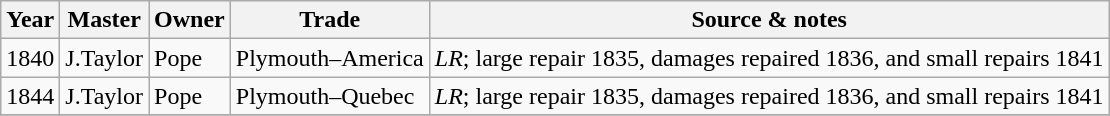<table class=" wikitable">
<tr>
<th>Year</th>
<th>Master</th>
<th>Owner</th>
<th>Trade</th>
<th>Source & notes</th>
</tr>
<tr>
<td>1840</td>
<td>J.Taylor</td>
<td>Pope</td>
<td>Plymouth–America</td>
<td><em>LR</em>; large repair 1835, damages repaired 1836, and small repairs 1841</td>
</tr>
<tr>
<td>1844</td>
<td>J.Taylor</td>
<td>Pope</td>
<td>Plymouth–Quebec</td>
<td><em>LR</em>; large repair 1835, damages repaired 1836, and small repairs 1841</td>
</tr>
<tr>
</tr>
</table>
